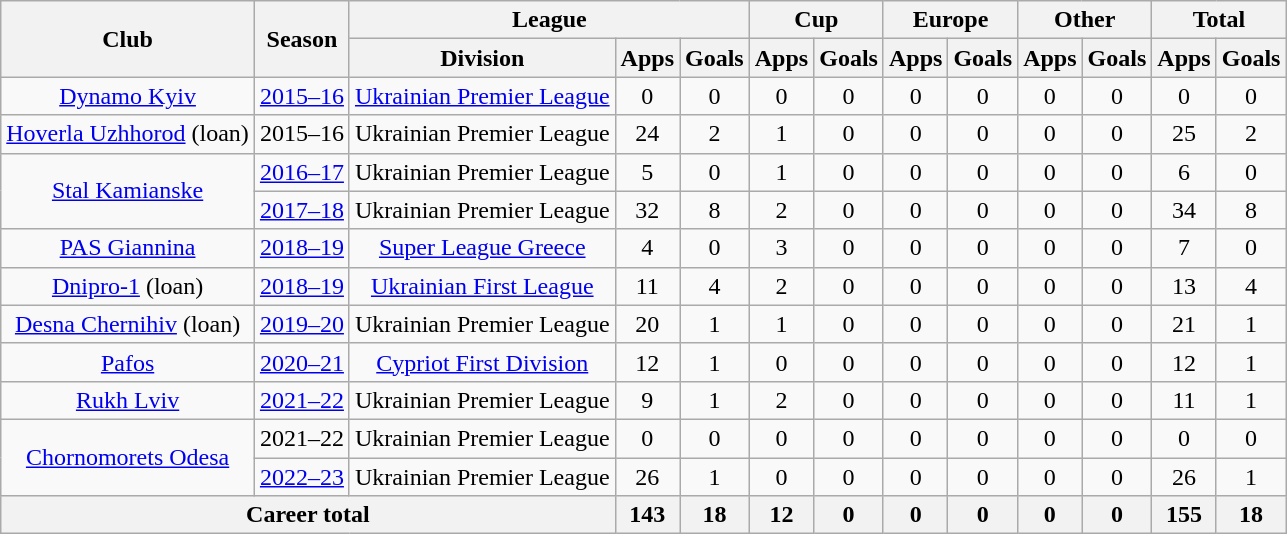<table class="wikitable" style="text-align:center">
<tr>
<th rowspan="2">Club</th>
<th rowspan="2">Season</th>
<th colspan="3">League</th>
<th colspan="2">Cup</th>
<th colspan="2">Europe</th>
<th colspan="2">Other</th>
<th colspan="2">Total</th>
</tr>
<tr>
<th>Division</th>
<th>Apps</th>
<th>Goals</th>
<th>Apps</th>
<th>Goals</th>
<th>Apps</th>
<th>Goals</th>
<th>Apps</th>
<th>Goals</th>
<th>Apps</th>
<th>Goals</th>
</tr>
<tr>
<td><a href='#'>Dynamo Kyiv</a></td>
<td><a href='#'>2015–16</a></td>
<td><a href='#'>Ukrainian Premier League</a></td>
<td>0</td>
<td>0</td>
<td>0</td>
<td>0</td>
<td>0</td>
<td>0</td>
<td>0</td>
<td>0</td>
<td>0</td>
<td>0</td>
</tr>
<tr>
<td><a href='#'>Hoverla Uzhhorod</a> (loan)</td>
<td>2015–16</td>
<td>Ukrainian Premier League</td>
<td>24</td>
<td>2</td>
<td>1</td>
<td>0</td>
<td>0</td>
<td>0</td>
<td>0</td>
<td>0</td>
<td>25</td>
<td>2</td>
</tr>
<tr>
<td rowspan="2"><a href='#'>Stal Kamianske</a></td>
<td><a href='#'>2016–17</a></td>
<td>Ukrainian Premier League</td>
<td>5</td>
<td>0</td>
<td>1</td>
<td>0</td>
<td>0</td>
<td>0</td>
<td>0</td>
<td>0</td>
<td>6</td>
<td>0</td>
</tr>
<tr>
<td><a href='#'>2017–18</a></td>
<td>Ukrainian Premier League</td>
<td>32</td>
<td>8</td>
<td>2</td>
<td>0</td>
<td>0</td>
<td>0</td>
<td>0</td>
<td>0</td>
<td>34</td>
<td>8</td>
</tr>
<tr>
<td><a href='#'>PAS Giannina</a></td>
<td><a href='#'>2018–19</a></td>
<td><a href='#'>Super League Greece</a></td>
<td>4</td>
<td>0</td>
<td>3</td>
<td>0</td>
<td>0</td>
<td>0</td>
<td>0</td>
<td>0</td>
<td>7</td>
<td>0</td>
</tr>
<tr>
<td><a href='#'>Dnipro-1</a> (loan)</td>
<td><a href='#'>2018–19</a></td>
<td><a href='#'>Ukrainian First League</a></td>
<td>11</td>
<td>4</td>
<td>2</td>
<td>0</td>
<td>0</td>
<td>0</td>
<td>0</td>
<td>0</td>
<td>13</td>
<td>4</td>
</tr>
<tr>
<td><a href='#'>Desna Chernihiv</a> (loan)</td>
<td><a href='#'>2019–20</a></td>
<td>Ukrainian Premier League</td>
<td>20</td>
<td>1</td>
<td>1</td>
<td>0</td>
<td>0</td>
<td>0</td>
<td>0</td>
<td>0</td>
<td>21</td>
<td>1</td>
</tr>
<tr>
<td><a href='#'>Pafos</a></td>
<td><a href='#'>2020–21</a></td>
<td><a href='#'>Cypriot First Division</a></td>
<td>12</td>
<td>1</td>
<td>0</td>
<td>0</td>
<td>0</td>
<td>0</td>
<td>0</td>
<td>0</td>
<td>12</td>
<td>1</td>
</tr>
<tr>
<td><a href='#'>Rukh Lviv</a></td>
<td><a href='#'>2021–22</a></td>
<td>Ukrainian Premier League</td>
<td>9</td>
<td>1</td>
<td>2</td>
<td>0</td>
<td>0</td>
<td>0</td>
<td>0</td>
<td>0</td>
<td>11</td>
<td>1</td>
</tr>
<tr>
<td rowspan="2"><a href='#'>Chornomorets Odesa</a></td>
<td>2021–22</td>
<td>Ukrainian Premier League</td>
<td>0</td>
<td>0</td>
<td>0</td>
<td>0</td>
<td>0</td>
<td>0</td>
<td>0</td>
<td>0</td>
<td>0</td>
<td>0</td>
</tr>
<tr>
<td><a href='#'>2022–23</a></td>
<td>Ukrainian Premier League</td>
<td>26</td>
<td>1</td>
<td>0</td>
<td>0</td>
<td>0</td>
<td>0</td>
<td>0</td>
<td>0</td>
<td>26</td>
<td>1</td>
</tr>
<tr>
<th colspan="3">Career total</th>
<th>143</th>
<th>18</th>
<th>12</th>
<th>0</th>
<th>0</th>
<th>0</th>
<th>0</th>
<th>0</th>
<th>155</th>
<th>18</th>
</tr>
</table>
